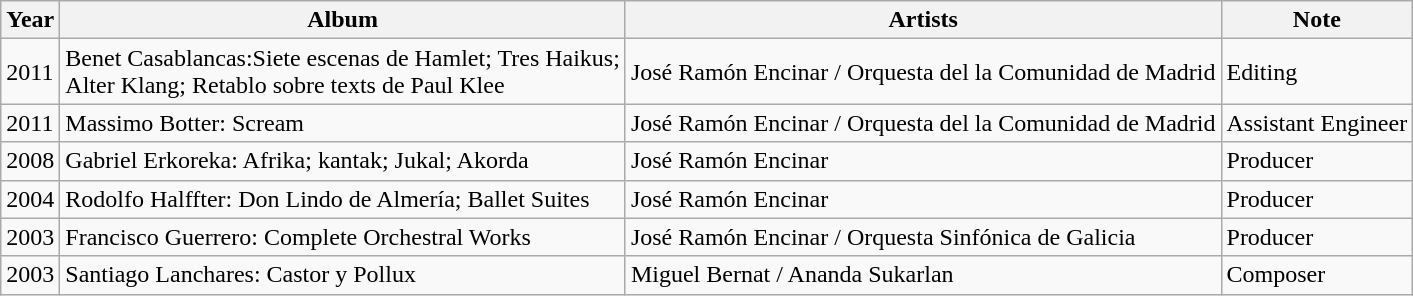<table class="wikitable">
<tr>
<th>Year</th>
<th>Album</th>
<th>Artists</th>
<th>Note</th>
</tr>
<tr>
<td>2011</td>
<td>Benet Casablancas:Siete escenas de Hamlet; Tres Haikus;<br>Alter Klang; Retablo sobre texts de Paul Klee</td>
<td>José Ramón Encinar / Orquesta del la Comunidad de Madrid</td>
<td>Editing</td>
</tr>
<tr>
<td>2011</td>
<td>Massimo Botter: Scream</td>
<td>José Ramón Encinar / Orquesta del la Comunidad de Madrid</td>
<td>Assistant Engineer</td>
</tr>
<tr>
<td>2008</td>
<td>Gabriel Erkoreka: Afrika; kantak; Jukal; Akorda</td>
<td>José Ramón Encinar</td>
<td>Producer</td>
</tr>
<tr>
<td>2004</td>
<td>Rodolfo Halffter: Don Lindo de Almería; Ballet Suites</td>
<td>José Ramón Encinar</td>
<td>Producer</td>
</tr>
<tr>
<td>2003</td>
<td>Francisco Guerrero: Complete Orchestral Works</td>
<td>José Ramón Encinar / Orquesta Sinfónica de Galicia</td>
<td>Producer</td>
</tr>
<tr>
<td>2003</td>
<td>Santiago Lanchares: Castor y Pollux</td>
<td>Miguel Bernat / Ananda Sukarlan</td>
<td>Composer</td>
</tr>
</table>
